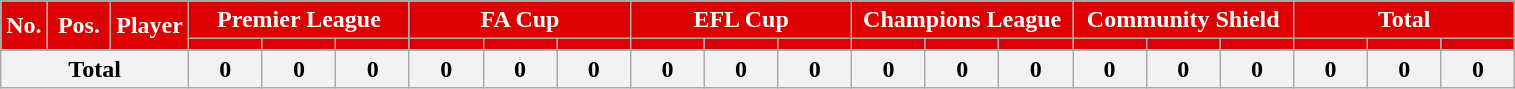<table class="wikitable sortable" style="text-align:center">
<tr>
<th rowspan="2" style="background:#DD0000; color:white; width:10px">No.</th>
<th rowspan="2" style="background:#DD0000; color:white; width:35px">Pos.</th>
<th rowspan="2" style="background:#DD0000; color:white">Player</th>
<th colspan="3" style="background:#DD0000; color:white; width:140px">Premier League</th>
<th colspan="3" style="background:#DD0000; color:white; width:140px">FA Cup</th>
<th colspan="3" style="background:#DD0000; color:white; width:140px">EFL Cup</th>
<th colspan="3" style="background:#DD0000; color:white; width:140px">Champions League</th>
<th colspan="3" style="background:#DD0000; color:white; width:140px">Community Shield</th>
<th colspan="3" style="background:#DD0000; color:white; width:140px">Total</th>
</tr>
<tr>
<th style="background:#DD0000;"></th>
<th style="background:#DD0000"></th>
<th style="background:#DD0000"></th>
<th style="background:#DD0000"></th>
<th style="background:#DD0000"></th>
<th style="background:#DD0000"></th>
<th style="background:#DD0000"></th>
<th style="background:#DD0000"></th>
<th style="background:#DD0000"></th>
<th style="background:#DD0000"></th>
<th style="background:#DD0000"></th>
<th style="background:#DD0000"></th>
<th style="background:#DD0000"></th>
<th style="background:#DD0000"></th>
<th style="background:#DD0000"></th>
<th style="background:#DD0000"></th>
<th style="background:#DD0000"></th>
<th style="background:#DD0000"></th>
</tr>
<tr class="sortbottom">
<th colspan="3">Total</th>
<th>0</th>
<th>0</th>
<th>0</th>
<th>0</th>
<th>0</th>
<th>0</th>
<th>0</th>
<th>0</th>
<th>0</th>
<th>0</th>
<th>0</th>
<th>0</th>
<th>0</th>
<th>0</th>
<th>0</th>
<th>0</th>
<th>0</th>
<th>0</th>
</tr>
</table>
